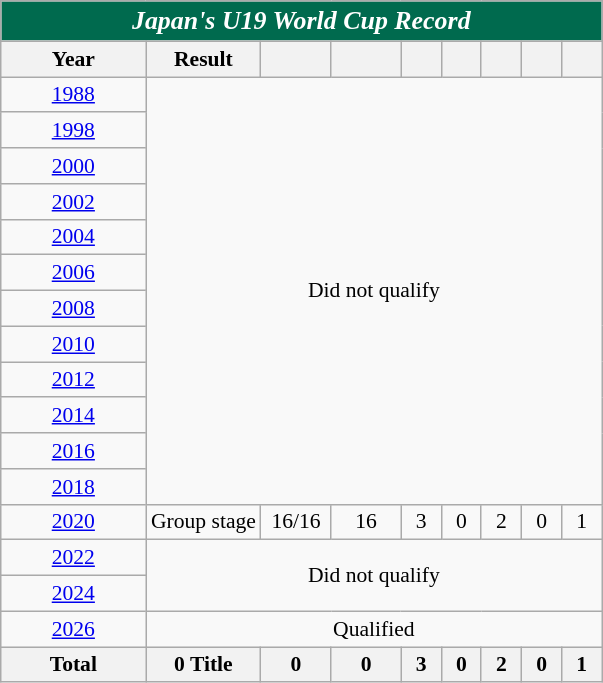<table class="wikitable" style="font-size:90%; text-align:center">
<tr>
<th style="color:white; background:#006A4E;" colspan=9><strong><em><big>Japan's U19 World Cup Record</big></em></strong></th>
</tr>
<tr>
<th width="90">Year</th>
<th>Result</th>
<th width="40"></th>
<th width="40"></th>
<th width="20"></th>
<th width="20"></th>
<th width="20"></th>
<th width="20"></th>
<th width="20"></th>
</tr>
<tr>
<td> <a href='#'>1988</a></td>
<td rowspan=12 colspan=8>Did not qualify</td>
</tr>
<tr>
<td> <a href='#'>1998</a></td>
</tr>
<tr>
<td> <a href='#'>2000</a></td>
</tr>
<tr>
<td> <a href='#'>2002</a></td>
</tr>
<tr>
<td> <a href='#'>2004</a></td>
</tr>
<tr>
<td> <a href='#'>2006</a></td>
</tr>
<tr>
<td> <a href='#'>2008</a></td>
</tr>
<tr>
<td> <a href='#'>2010</a></td>
</tr>
<tr>
<td> <a href='#'>2012</a></td>
</tr>
<tr>
<td> <a href='#'>2014</a></td>
</tr>
<tr>
<td> <a href='#'>2016</a></td>
</tr>
<tr>
<td> <a href='#'>2018</a></td>
</tr>
<tr>
<td> <a href='#'>2020</a></td>
<td>Group stage</td>
<td>16/16</td>
<td>16</td>
<td>3</td>
<td>0</td>
<td>2</td>
<td>0</td>
<td>1</td>
</tr>
<tr>
<td> <a href='#'>2022</a></td>
<td rowspan=2 colspan=8>Did not qualify</td>
</tr>
<tr>
<td> <a href='#'>2024</a></td>
</tr>
<tr>
<td>  <a href='#'>2026</a></td>
<td colspan=8>Qualified</td>
</tr>
<tr>
<th>Total</th>
<th>0 Title</th>
<th>0</th>
<th>0</th>
<th>3</th>
<th>0</th>
<th>2</th>
<th>0</th>
<th>1</th>
</tr>
</table>
